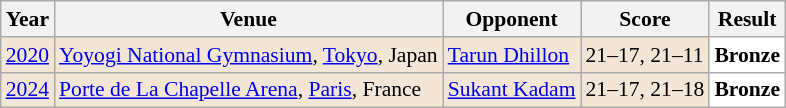<table class="sortable wikitable" style="font-size: 90%;">
<tr>
<th>Year</th>
<th>Venue</th>
<th>Opponent</th>
<th>Score</th>
<th>Result</th>
</tr>
<tr style="background:#F3E6D7">
<td align="center"><a href='#'>2020</a></td>
<td align="left"><a href='#'>Yoyogi National Gymnasium</a>, <a href='#'>Tokyo</a>, Japan</td>
<td align="left"> <a href='#'>Tarun Dhillon</a></td>
<td align="left">21–17, 21–11</td>
<td style="text-align:left; background:white"> <strong>Bronze</strong></td>
</tr>
<tr style="background:#F3E6D7">
<td align="center"><a href='#'>2024</a></td>
<td align="left"><a href='#'>Porte de La Chapelle Arena</a>, <a href='#'>Paris</a>, France</td>
<td align="left"> <a href='#'>Sukant Kadam</a></td>
<td align="left">21–17, 21–18</td>
<td style="text-align:left; background:white"> <strong>Bronze</strong></td>
</tr>
</table>
